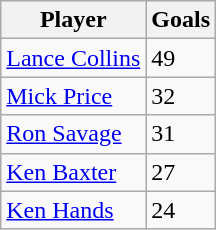<table class="wikitable sortable";">
<tr style="background:#efefef;">
<th>Player</th>
<th>Goals</th>
</tr>
<tr>
<td><a href='#'>Lance Collins</a></td>
<td>49</td>
</tr>
<tr>
<td><a href='#'>Mick Price</a></td>
<td>32</td>
</tr>
<tr>
<td><a href='#'>Ron Savage</a></td>
<td>31</td>
</tr>
<tr>
<td><a href='#'>Ken Baxter</a></td>
<td>27</td>
</tr>
<tr>
<td><a href='#'>Ken Hands</a></td>
<td>24</td>
</tr>
</table>
